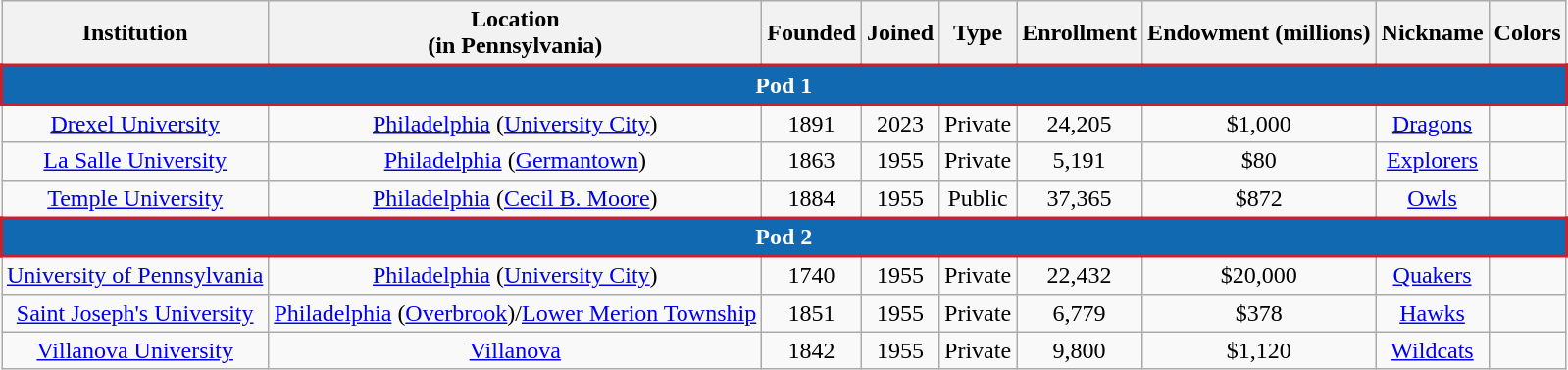<table class="wikitable sortable" style="text-align: center;">
<tr>
<th scope="col">Institution</th>
<th scope="col">Location<br>(in Pennsylvania)</th>
<th scope="col">Founded</th>
<th scope="col">Joined</th>
<th scope="col">Type</th>
<th scope="col">Enrollment</th>
<th scope="col">Endowment (millions)</th>
<th scope="col">Nickname</th>
<th class="unsortable" scope="col">Colors</th>
</tr>
<tr>
<th colspan="9" style="background:#1169B1; color:#FFFFFF; border: 2px solid #CA212A;">Pod 1</th>
</tr>
<tr>
<td><a href='#'>Drexel University</a></td>
<td><a href='#'>Philadelphia</a> (<a href='#'>University City</a>)</td>
<td>1891</td>
<td>2023</td>
<td rowspan="1">Private</td>
<td>24,205</td>
<td>$1,000</td>
<td><a href='#'>Dragons</a></td>
<td></td>
</tr>
<tr>
<td><a href='#'>La Salle University</a></td>
<td><a href='#'>Philadelphia</a> (<a href='#'>Germantown</a>)</td>
<td>1863</td>
<td>1955</td>
<td rowspan="1">Private</td>
<td>5,191</td>
<td>$80</td>
<td><a href='#'>Explorers</a></td>
<td></td>
</tr>
<tr>
<td><a href='#'>Temple University</a></td>
<td><a href='#'>Philadelphia</a> (<a href='#'>Cecil B. Moore</a>)</td>
<td>1884</td>
<td>1955</td>
<td rowspan="1">Public</td>
<td>37,365</td>
<td>$872</td>
<td><a href='#'>Owls</a></td>
<td></td>
</tr>
<tr>
<th colspan="9" style="background:#1169B1; color:#FFFFFF; border: 2px solid #CA212A;">Pod 2</th>
</tr>
<tr>
<td><a href='#'>University of Pennsylvania</a></td>
<td><a href='#'>Philadelphia</a> (<a href='#'>University City</a>)</td>
<td>1740</td>
<td>1955</td>
<td rowspan="1">Private</td>
<td>22,432</td>
<td>$20,000</td>
<td><a href='#'>Quakers</a></td>
<td></td>
</tr>
<tr>
<td><a href='#'>Saint Joseph's University</a></td>
<td><a href='#'>Philadelphia</a> (<a href='#'>Overbrook</a>)/<a href='#'>Lower Merion Township</a></td>
<td>1851</td>
<td>1955</td>
<td rowspan="1">Private</td>
<td>6,779</td>
<td>$378</td>
<td><a href='#'>Hawks</a></td>
<td></td>
</tr>
<tr>
<td><a href='#'>Villanova University</a></td>
<td><a href='#'>Villanova</a></td>
<td>1842</td>
<td>1955</td>
<td rowspan="1">Private</td>
<td>9,800</td>
<td>$1,120</td>
<td><a href='#'>Wildcats</a></td>
<td></td>
</tr>
</table>
